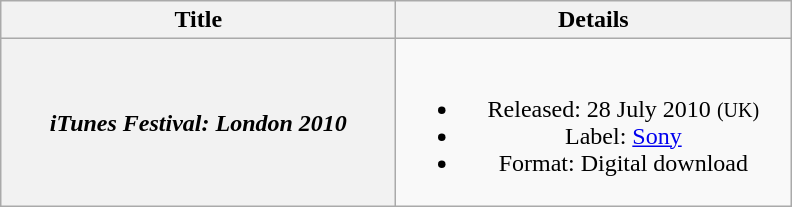<table class="wikitable plainrowheaders" style="text-align:center;">
<tr>
<th scope="col" style="width:16em;">Title</th>
<th scope="col" style="width:16em;">Details</th>
</tr>
<tr>
<th scope="row"><em>iTunes Festival: London 2010</em></th>
<td><br><ul><li>Released: 28 July 2010 <small>(UK)</small></li><li>Label: <a href='#'>Sony</a></li><li>Format: Digital download</li></ul></td>
</tr>
</table>
